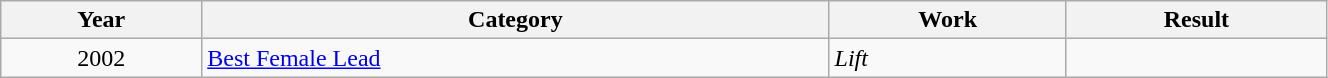<table class="wikitable" width=70%>
<tr>
<th scope="col">Year</th>
<th scope="col">Category</th>
<th scope="col">Work</th>
<th scope="col">Result</th>
</tr>
<tr>
<td align="center">2002</td>
<td><a href='#'>Best Female Lead</a></td>
<td><em>Lift</em></td>
<td></td>
</tr>
</table>
